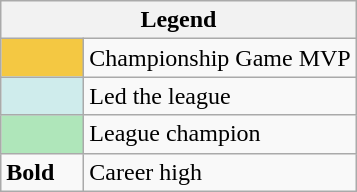<table class="wikitable">
<tr>
<th colspan="2">Legend</th>
</tr>
<tr>
<td style="background:#f4c842; width:3em;"></td>
<td>Championship Game MVP</td>
</tr>
<tr>
<td style="background:#cfecec; width:3em;"></td>
<td>Led the league</td>
</tr>
<tr>
<td style="background:#afe6ba; width:3em;"></td>
<td>League champion</td>
</tr>
<tr>
<td><strong>Bold</strong></td>
<td>Career high</td>
</tr>
</table>
